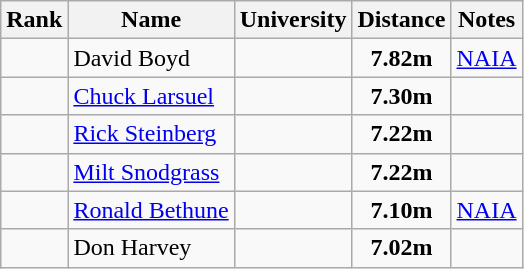<table class="wikitable sortable" style="text-align:center">
<tr>
<th>Rank</th>
<th>Name</th>
<th>University</th>
<th>Distance</th>
<th>Notes</th>
</tr>
<tr>
<td></td>
<td align=left>David Boyd</td>
<td></td>
<td><strong>7.82m</strong></td>
<td><a href='#'>NAIA</a></td>
</tr>
<tr>
<td></td>
<td align=left><a href='#'>Chuck Larsuel</a></td>
<td></td>
<td><strong>7.30m</strong></td>
<td></td>
</tr>
<tr>
<td></td>
<td align=left><a href='#'>Rick Steinberg</a></td>
<td></td>
<td><strong>7.22m</strong></td>
<td></td>
</tr>
<tr>
<td></td>
<td align=left><a href='#'>Milt Snodgrass</a></td>
<td></td>
<td><strong>7.22m</strong></td>
<td></td>
</tr>
<tr>
<td></td>
<td align=left><a href='#'>Ronald Bethune</a></td>
<td></td>
<td><strong>7.10m</strong></td>
<td><a href='#'>NAIA</a></td>
</tr>
<tr>
<td></td>
<td align=left>Don Harvey</td>
<td></td>
<td><strong>7.02m</strong></td>
<td></td>
</tr>
</table>
